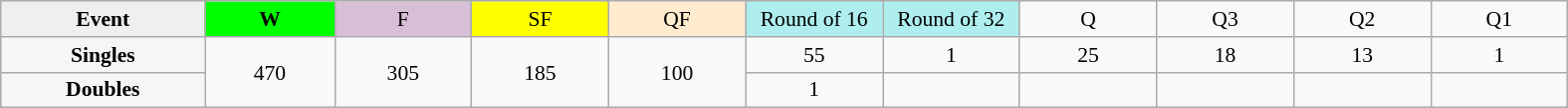<table class=wikitable style=font-size:90%;text-align:center>
<tr>
<td style="width:130px; background:#efefef;"><strong>Event</strong></td>
<td style="width:80px; background:lime;"><strong>W</strong></td>
<td style="width:85px; background:thistle;">F</td>
<td style="width:85px; background:#ff0;">SF</td>
<td style="width:85px; background:#ffebcd;">QF</td>
<td style="width:85px; background:#afeeee;">Round of 16</td>
<td style="width:85px; background:#afeeee;">Round of 32</td>
<td width=85>Q</td>
<td width=85>Q3</td>
<td width=85>Q2</td>
<td width=85>Q1</td>
</tr>
<tr>
<th style="background:#f6f6f6;">Singles</th>
<td rowspan=2>470</td>
<td rowspan=2>305</td>
<td rowspan=2>185</td>
<td rowspan=2>100</td>
<td>55</td>
<td>1</td>
<td>25</td>
<td>18</td>
<td>13</td>
<td>1</td>
</tr>
<tr>
<th style="background:#f6f6f6;">Doubles</th>
<td>1</td>
<td></td>
<td></td>
<td></td>
<td></td>
<td></td>
</tr>
</table>
